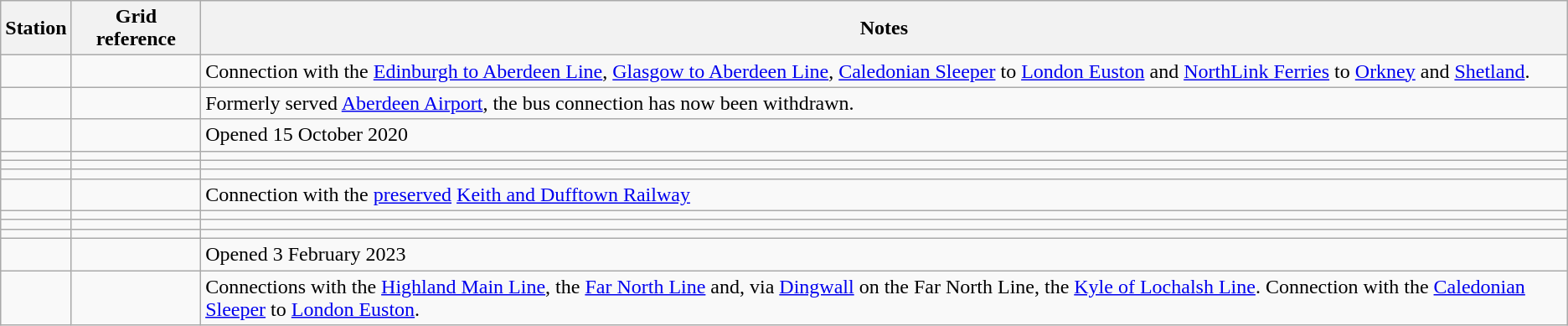<table class="wikitable">
<tr>
<th>Station</th>
<th>Grid reference</th>
<th>Notes</th>
</tr>
<tr>
<td></td>
<td></td>
<td>Connection with the <a href='#'>Edinburgh to Aberdeen Line</a>, <a href='#'>Glasgow to Aberdeen Line</a>, <a href='#'>Caledonian Sleeper</a> to <a href='#'>London Euston</a> and <a href='#'>NorthLink Ferries</a> to <a href='#'>Orkney</a> and <a href='#'>Shetland</a>.</td>
</tr>
<tr>
<td></td>
<td></td>
<td>Formerly served <a href='#'>Aberdeen Airport</a>, the bus connection has now been withdrawn.</td>
</tr>
<tr>
<td></td>
<td></td>
<td>Opened 15 October 2020</td>
</tr>
<tr>
<td></td>
<td></td>
<td></td>
</tr>
<tr>
<td></td>
<td></td>
<td></td>
</tr>
<tr>
<td></td>
<td></td>
<td></td>
</tr>
<tr>
<td></td>
<td></td>
<td>Connection with the <a href='#'>preserved</a> <a href='#'>Keith and Dufftown Railway</a></td>
</tr>
<tr>
<td></td>
<td></td>
<td></td>
</tr>
<tr>
<td></td>
<td></td>
<td></td>
</tr>
<tr>
<td></td>
<td></td>
<td></td>
</tr>
<tr>
<td></td>
<td></td>
<td>Opened 3 February 2023</td>
</tr>
<tr>
<td></td>
<td></td>
<td>Connections with the <a href='#'>Highland Main Line</a>, the <a href='#'>Far North Line</a> and, via <a href='#'>Dingwall</a> on the Far North Line, the <a href='#'>Kyle of Lochalsh Line</a>. Connection with the <a href='#'>Caledonian Sleeper</a> to <a href='#'>London Euston</a>.</td>
</tr>
</table>
